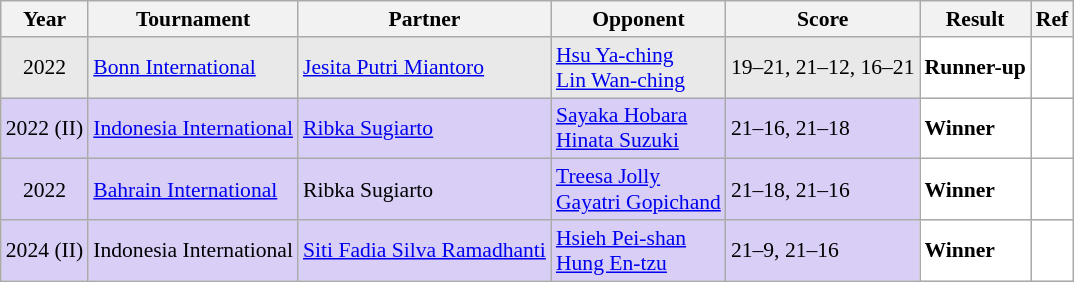<table class="sortable wikitable" style="font-size: 90%;">
<tr>
<th>Year</th>
<th>Tournament</th>
<th>Partner</th>
<th>Opponent</th>
<th>Score</th>
<th>Result</th>
<th>Ref</th>
</tr>
<tr style="background:#E9E9E9">
<td align="center">2022</td>
<td align="left"><a href='#'>Bonn International</a></td>
<td align="left"> <a href='#'>Jesita Putri Miantoro</a></td>
<td align="left"> <a href='#'>Hsu Ya-ching</a><br> <a href='#'>Lin Wan-ching</a></td>
<td align="left">19–21, 21–12, 16–21</td>
<td style="text-align:left; background:white"> <strong>Runner-up</strong></td>
<td style="text-align:center; background:white"></td>
</tr>
<tr style="background:#D8CEF6">
<td align="center">2022 (II)</td>
<td align="left"><a href='#'>Indonesia International</a></td>
<td align="left"> <a href='#'>Ribka Sugiarto</a></td>
<td align="left"> <a href='#'>Sayaka Hobara</a><br> <a href='#'>Hinata Suzuki</a></td>
<td align="left">21–16, 21–18</td>
<td style="text-align:left; background:white"> <strong>Winner</strong></td>
<td style="text-align:center; background:white"></td>
</tr>
<tr style="background:#D8CEF6">
<td align="center">2022</td>
<td align="left"><a href='#'>Bahrain International</a></td>
<td align="left"> Ribka Sugiarto</td>
<td align="left"> <a href='#'>Treesa Jolly</a><br> <a href='#'>Gayatri Gopichand</a></td>
<td align="left">21–18, 21–16</td>
<td style="text-align:left; background:white"> <strong>Winner</strong></td>
<td style="text-align:center; background:white"></td>
</tr>
<tr style="background:#D8CEF6">
<td align="center">2024 (II)</td>
<td align="left">Indonesia International</td>
<td align="left"> <a href='#'>Siti Fadia Silva Ramadhanti</a></td>
<td align="left"> <a href='#'>Hsieh Pei-shan</a> <br> <a href='#'>Hung En-tzu</a></td>
<td align="left">21–9, 21–16</td>
<td style="text-align:left; background:white"> <strong>Winner</strong></td>
<td style="text-align:center; background:white"></td>
</tr>
</table>
